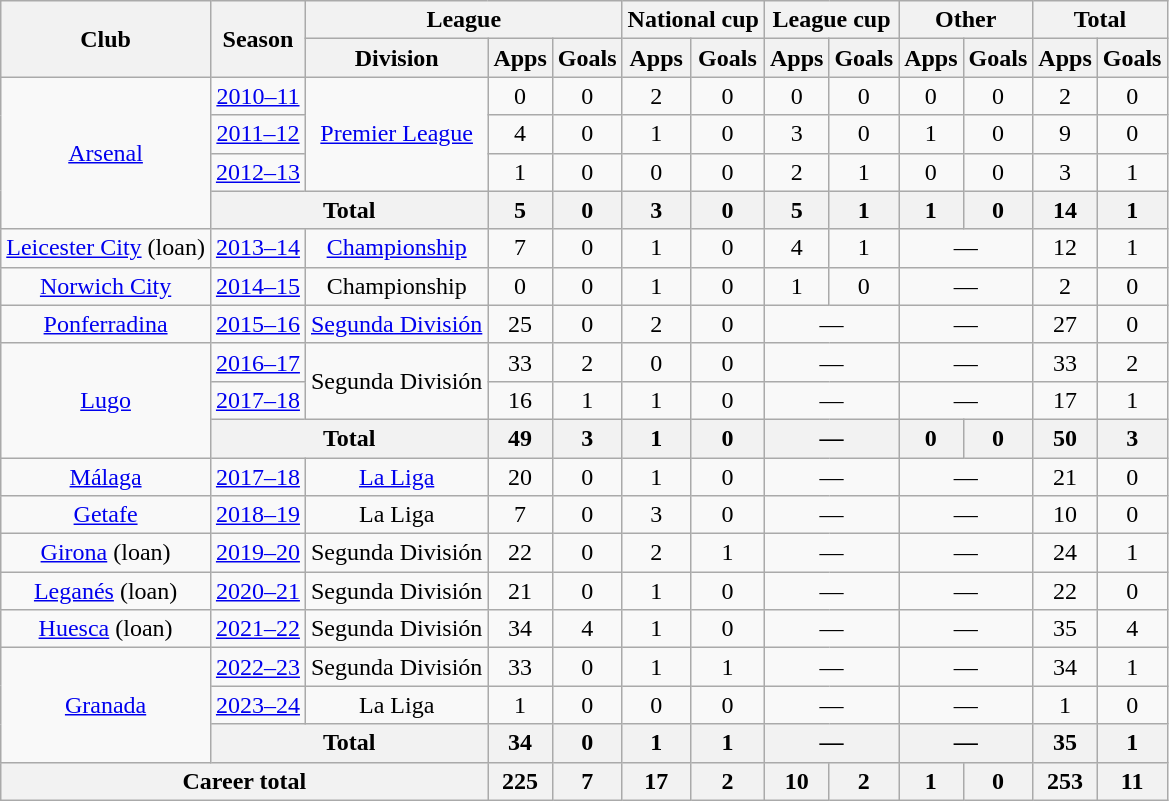<table class="wikitable" border="1" style="text-align: center">
<tr>
<th rowspan="2">Club</th>
<th rowspan="2">Season</th>
<th colspan="3">League</th>
<th colspan="2">National cup</th>
<th colspan="2">League cup</th>
<th colspan="2">Other</th>
<th colspan="2">Total</th>
</tr>
<tr>
<th>Division</th>
<th>Apps</th>
<th>Goals</th>
<th>Apps</th>
<th>Goals</th>
<th>Apps</th>
<th>Goals</th>
<th>Apps</th>
<th>Goals</th>
<th>Apps</th>
<th>Goals</th>
</tr>
<tr>
<td rowspan="4"><a href='#'>Arsenal</a></td>
<td><a href='#'>2010–11</a></td>
<td rowspan="3"><a href='#'>Premier League</a></td>
<td>0</td>
<td>0</td>
<td>2</td>
<td>0</td>
<td>0</td>
<td>0</td>
<td>0</td>
<td>0</td>
<td>2</td>
<td>0</td>
</tr>
<tr>
<td><a href='#'>2011–12</a></td>
<td>4</td>
<td>0</td>
<td>1</td>
<td>0</td>
<td>3</td>
<td>0</td>
<td>1</td>
<td>0</td>
<td>9</td>
<td>0</td>
</tr>
<tr>
<td><a href='#'>2012–13</a></td>
<td>1</td>
<td>0</td>
<td>0</td>
<td>0</td>
<td>2</td>
<td>1</td>
<td>0</td>
<td>0</td>
<td>3</td>
<td>1</td>
</tr>
<tr>
<th colspan="2">Total</th>
<th>5</th>
<th>0</th>
<th>3</th>
<th>0</th>
<th>5</th>
<th>1</th>
<th>1</th>
<th>0</th>
<th>14</th>
<th>1</th>
</tr>
<tr>
<td><a href='#'>Leicester City</a> (loan)</td>
<td><a href='#'>2013–14</a></td>
<td><a href='#'>Championship</a></td>
<td>7</td>
<td>0</td>
<td>1</td>
<td>0</td>
<td>4</td>
<td>1</td>
<td colspan="2">—</td>
<td>12</td>
<td>1</td>
</tr>
<tr>
<td><a href='#'>Norwich City</a></td>
<td><a href='#'>2014–15</a></td>
<td>Championship</td>
<td>0</td>
<td>0</td>
<td>1</td>
<td>0</td>
<td>1</td>
<td>0</td>
<td colspan="2">—</td>
<td>2</td>
<td>0</td>
</tr>
<tr>
<td><a href='#'>Ponferradina</a></td>
<td><a href='#'>2015–16</a></td>
<td><a href='#'>Segunda División</a></td>
<td>25</td>
<td>0</td>
<td>2</td>
<td>0</td>
<td colspan="2">—</td>
<td colspan="2">—</td>
<td>27</td>
<td>0</td>
</tr>
<tr>
<td rowspan="3"><a href='#'>Lugo</a></td>
<td><a href='#'>2016–17</a></td>
<td rowspan="2">Segunda División</td>
<td>33</td>
<td>2</td>
<td>0</td>
<td>0</td>
<td colspan="2">—</td>
<td colspan="2">—</td>
<td>33</td>
<td>2</td>
</tr>
<tr>
<td><a href='#'>2017–18</a></td>
<td>16</td>
<td>1</td>
<td>1</td>
<td>0</td>
<td colspan="2">—</td>
<td colspan="2">—</td>
<td>17</td>
<td>1</td>
</tr>
<tr>
<th colspan="2">Total</th>
<th>49</th>
<th>3</th>
<th>1</th>
<th>0</th>
<th colspan="2">—</th>
<th>0</th>
<th>0</th>
<th>50</th>
<th>3</th>
</tr>
<tr>
<td><a href='#'>Málaga</a></td>
<td><a href='#'>2017–18</a></td>
<td><a href='#'>La Liga</a></td>
<td>20</td>
<td>0</td>
<td>1</td>
<td>0</td>
<td colspan="2">—</td>
<td colspan="2">—</td>
<td>21</td>
<td>0</td>
</tr>
<tr>
<td><a href='#'>Getafe</a></td>
<td><a href='#'>2018–19</a></td>
<td>La Liga</td>
<td>7</td>
<td>0</td>
<td>3</td>
<td>0</td>
<td colspan="2">—</td>
<td colspan="2">—</td>
<td>10</td>
<td>0</td>
</tr>
<tr>
<td><a href='#'>Girona</a> (loan)</td>
<td><a href='#'>2019–20</a></td>
<td>Segunda División</td>
<td>22</td>
<td>0</td>
<td>2</td>
<td>1</td>
<td colspan="2">—</td>
<td colspan="2">—</td>
<td>24</td>
<td>1</td>
</tr>
<tr>
<td><a href='#'>Leganés</a> (loan)</td>
<td><a href='#'>2020–21</a></td>
<td>Segunda División</td>
<td>21</td>
<td>0</td>
<td>1</td>
<td>0</td>
<td colspan="2">—</td>
<td colspan="2">—</td>
<td>22</td>
<td>0</td>
</tr>
<tr>
<td><a href='#'>Huesca</a> (loan)</td>
<td><a href='#'>2021–22</a></td>
<td>Segunda División</td>
<td>34</td>
<td>4</td>
<td>1</td>
<td>0</td>
<td colspan="2">—</td>
<td colspan="2">—</td>
<td>35</td>
<td>4</td>
</tr>
<tr>
<td rowspan="3"><a href='#'>Granada</a></td>
<td><a href='#'>2022–23</a></td>
<td>Segunda División</td>
<td>33</td>
<td>0</td>
<td>1</td>
<td>1</td>
<td colspan="2">—</td>
<td colspan="2">—</td>
<td>34</td>
<td>1</td>
</tr>
<tr>
<td><a href='#'>2023–24</a></td>
<td>La Liga</td>
<td>1</td>
<td>0</td>
<td>0</td>
<td>0</td>
<td colspan="2">—</td>
<td colspan="2">—</td>
<td>1</td>
<td>0</td>
</tr>
<tr>
<th colspan="2">Total</th>
<th>34</th>
<th>0</th>
<th>1</th>
<th>1</th>
<th colspan="2">—</th>
<th colspan="2">—</th>
<th>35</th>
<th>1</th>
</tr>
<tr>
<th colspan="3">Career total</th>
<th>225</th>
<th>7</th>
<th>17</th>
<th>2</th>
<th>10</th>
<th>2</th>
<th>1</th>
<th>0</th>
<th>253</th>
<th>11</th>
</tr>
</table>
